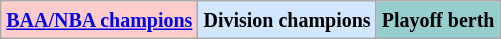<table class="wikitable">
<tr>
<td style="background:#fcc;"><small><strong><a href='#'>BAA/NBA champions</a></strong> </small></td>
<td style="background:#d0e7ff;"><small><strong>Division champions</strong></small></td>
<td style="background:#96cdcd;"><small><strong>Playoff berth</strong></small></td>
</tr>
</table>
